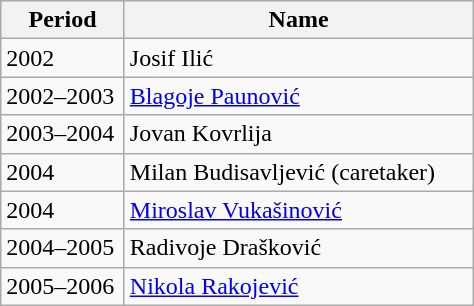<table class="wikitable">
<tr>
<th width="75">Period</th>
<th width="225">Name</th>
</tr>
<tr>
<td>2002</td>
<td> Josif Ilić</td>
</tr>
<tr>
<td>2002–2003</td>
<td> <a href='#'>Blagoje Paunović</a></td>
</tr>
<tr>
<td>2003–2004</td>
<td> Jovan Kovrlija</td>
</tr>
<tr>
<td>2004</td>
<td> Milan Budisavljević (caretaker)</td>
</tr>
<tr>
<td>2004</td>
<td> <a href='#'>Miroslav Vukašinović</a></td>
</tr>
<tr>
<td>2004–2005</td>
<td> Radivoje Drašković</td>
</tr>
<tr>
<td>2005–2006</td>
<td> <a href='#'>Nikola Rakojević</a></td>
</tr>
</table>
